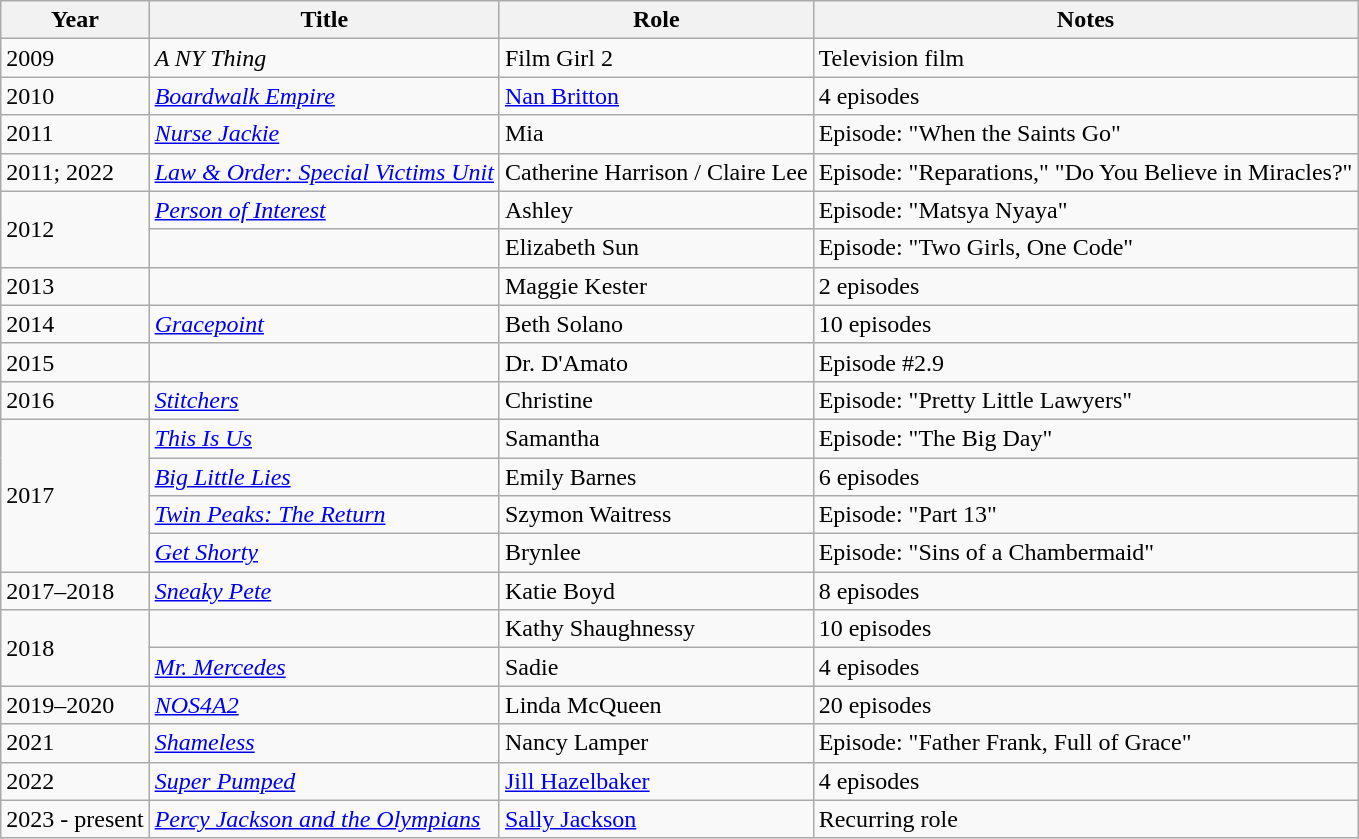<table class="wikitable sortable">
<tr>
<th>Year</th>
<th>Title</th>
<th>Role</th>
<th>Notes</th>
</tr>
<tr>
<td>2009</td>
<td><em>A NY Thing</em></td>
<td>Film Girl 2</td>
<td>Television film</td>
</tr>
<tr>
<td>2010</td>
<td><em><a href='#'>Boardwalk Empire</a></em></td>
<td><a href='#'>Nan Britton</a></td>
<td>4 episodes</td>
</tr>
<tr>
<td>2011</td>
<td><em><a href='#'>Nurse Jackie</a></em></td>
<td>Mia</td>
<td>Episode: "When the Saints Go"</td>
</tr>
<tr>
<td>2011; 2022</td>
<td><em><a href='#'>Law & Order: Special Victims Unit</a></em></td>
<td>Catherine Harrison / Claire Lee</td>
<td>Episode: "Reparations," "Do You Believe in Miracles?"</td>
</tr>
<tr>
<td rowspan="2">2012</td>
<td><a href='#'><em>Person of Interest</em></a></td>
<td>Ashley</td>
<td>Episode: "Matsya Nyaya"</td>
</tr>
<tr>
<td><em></em></td>
<td>Elizabeth Sun</td>
<td>Episode: "Two Girls, One Code"</td>
</tr>
<tr>
<td>2013</td>
<td><em></em></td>
<td>Maggie Kester</td>
<td>2 episodes</td>
</tr>
<tr>
<td>2014</td>
<td><em><a href='#'>Gracepoint</a></em></td>
<td>Beth Solano</td>
<td>10 episodes</td>
</tr>
<tr>
<td>2015</td>
<td><em></em></td>
<td>Dr. D'Amato</td>
<td>Episode #2.9</td>
</tr>
<tr>
<td>2016</td>
<td><em><a href='#'>Stitchers</a></em></td>
<td>Christine</td>
<td>Episode: "Pretty Little Lawyers"</td>
</tr>
<tr>
<td rowspan="4">2017</td>
<td><em><a href='#'>This Is Us</a></em></td>
<td>Samantha</td>
<td>Episode: "The Big Day"</td>
</tr>
<tr>
<td><a href='#'><em>Big Little Lies</em></a></td>
<td>Emily Barnes</td>
<td>6 episodes</td>
</tr>
<tr>
<td><em><a href='#'>Twin Peaks: The Return</a></em></td>
<td>Szymon Waitress</td>
<td>Episode: "Part 13"</td>
</tr>
<tr>
<td><a href='#'><em>Get Shorty</em></a></td>
<td>Brynlee</td>
<td>Episode: "Sins of a Chambermaid"</td>
</tr>
<tr>
<td>2017–2018</td>
<td><em><a href='#'>Sneaky Pete</a></em></td>
<td>Katie Boyd</td>
<td>8 episodes</td>
</tr>
<tr>
<td rowspan="2">2018</td>
<td><em></em></td>
<td>Kathy Shaughnessy</td>
<td>10 episodes</td>
</tr>
<tr>
<td><a href='#'><em>Mr. Mercedes</em></a></td>
<td>Sadie</td>
<td>4 episodes</td>
</tr>
<tr>
<td>2019–2020</td>
<td><a href='#'><em>NOS4A2</em></a></td>
<td>Linda McQueen</td>
<td>20 episodes</td>
</tr>
<tr>
<td>2021</td>
<td><a href='#'><em>Shameless</em></a></td>
<td>Nancy Lamper</td>
<td>Episode: "Father Frank, Full of Grace"</td>
</tr>
<tr>
<td>2022</td>
<td><em><a href='#'>Super Pumped</a></em></td>
<td><a href='#'>Jill Hazelbaker</a></td>
<td>4 episodes</td>
</tr>
<tr>
<td>2023 - present</td>
<td><a href='#'><em>Percy Jackson and the Olympians</em></a></td>
<td><a href='#'>Sally Jackson</a></td>
<td>Recurring role</td>
</tr>
</table>
